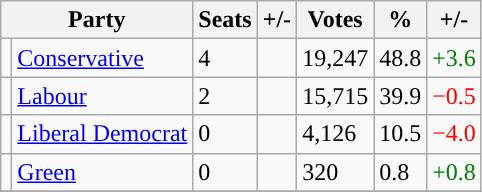<table class="wikitable">
<tr>
<th colspan="2">Party</th>
<th>Seats</th>
<th>+/-</th>
<th>Votes</th>
<th>%</th>
<th>+/-</th>
</tr>
<tr>
<td style="background-color: "></td>
<td><a href='#'>Conservative</a></td>
<td>4</td>
<td></td>
<td>19,247</td>
<td>48.8</td>
<td style="color:green">+3.6</td>
</tr>
<tr>
<td style="background-color: "></td>
<td><a href='#'>Labour</a></td>
<td>2</td>
<td></td>
<td>15,715</td>
<td>39.9</td>
<td style="color:red">−0.5</td>
</tr>
<tr>
<td style="background-color: "></td>
<td><a href='#'>Liberal Democrat</a></td>
<td>0</td>
<td></td>
<td>4,126</td>
<td>10.5</td>
<td style="color:red">−4.0</td>
</tr>
<tr>
<td style="background-color: "></td>
<td><a href='#'>Green</a></td>
<td>0</td>
<td></td>
<td>320</td>
<td>0.8</td>
<td style="color:green">+0.8</td>
</tr>
<tr>
</tr>
</table>
